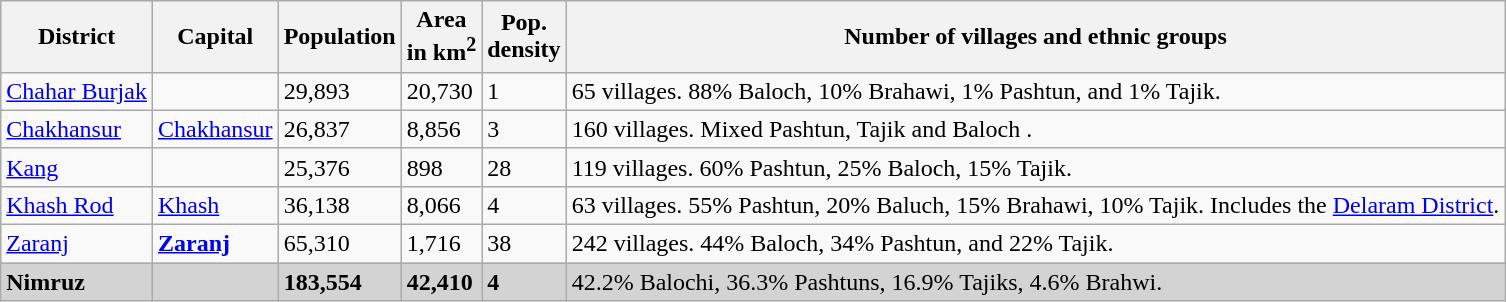<table class="wikitable sortable" style="font-size:100%;" align=center>
<tr>
<th align="left">District</th>
<th align="left">Capital</th>
<th align="left">Population</th>
<th align="left">Area<br>in km<sup>2</sup></th>
<th align="left">Pop.<br>density</th>
<th align="center">Number of villages and ethnic groups</th>
</tr>
<tr>
<td><a href='#'>Chahar Burjak</a></td>
<td></td>
<td>29,893</td>
<td>20,730</td>
<td>1</td>
<td>65 villages. 88% Baloch, 10% Brahawi, 1% Pashtun, and 1% Tajik.</td>
</tr>
<tr>
<td><a href='#'>Chakhansur</a></td>
<td><a href='#'>Chakhansur</a></td>
<td>26,837</td>
<td>8,856</td>
<td>3</td>
<td>160 villages. Mixed Pashtun, Tajik and Baloch .</td>
</tr>
<tr>
<td><a href='#'>Kang</a></td>
<td></td>
<td>25,376</td>
<td>898</td>
<td>28</td>
<td>119 villages. 60% Pashtun, 25% Baloch, 15% Tajik.</td>
</tr>
<tr>
<td><a href='#'>Khash Rod</a></td>
<td><a href='#'>Khash</a></td>
<td>36,138</td>
<td>8,066</td>
<td>4</td>
<td>63 villages. 55% Pashtun, 20% Baluch, 15% Brahawi, 10% Tajik. Includes the <a href='#'>Delaram District</a>.</td>
</tr>
<tr>
<td><a href='#'>Zaranj</a></td>
<td><strong><a href='#'>Zaranj</a></strong></td>
<td>65,310</td>
<td>1,716</td>
<td>38</td>
<td>242 villages. 44% Baloch, 34% Pashtun, and 22% Tajik.</td>
</tr>
<tr bgcolor="#d3d3d3">
<td><strong>Nimruz</strong></td>
<td></td>
<td><strong>183,554</strong></td>
<td><strong>42,410</strong></td>
<td><strong>4</strong></td>
<td>42.2% Balochi, 36.3% Pashtuns, 16.9% Tajiks, 4.6% Brahwi.</td>
</tr>
</table>
